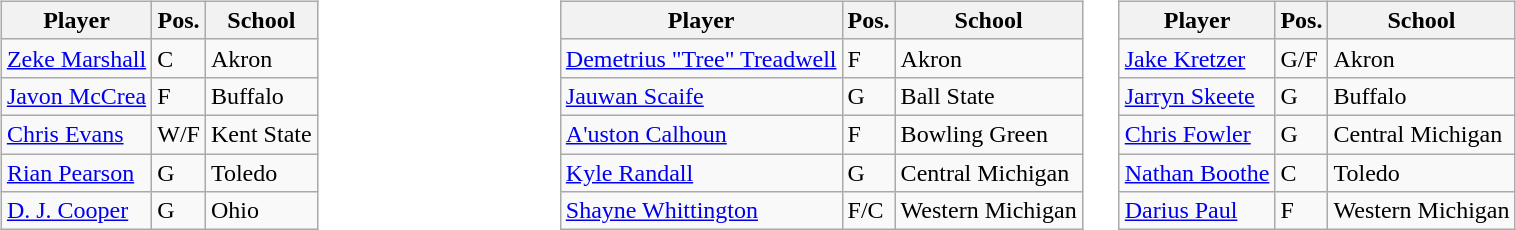<table align="center">
<tr>
<td width="33%"><br><table class="wikitable">
<tr>
<th>Player</th>
<th>Pos.</th>
<th>School</th>
</tr>
<tr>
<td><a href='#'>Zeke Marshall</a></td>
<td>C</td>
<td>Akron</td>
</tr>
<tr>
<td><a href='#'>Javon McCrea</a></td>
<td>F</td>
<td>Buffalo</td>
</tr>
<tr>
<td><a href='#'>Chris Evans</a></td>
<td>W/F</td>
<td>Kent State</td>
</tr>
<tr>
<td><a href='#'>Rian Pearson</a></td>
<td>G</td>
<td>Toledo</td>
</tr>
<tr>
<td><a href='#'>D. J. Cooper</a></td>
<td>G</td>
<td>Ohio</td>
</tr>
</table>
</td>
<td width="33%"><br><table class="wikitable">
<tr>
<th>Player</th>
<th>Pos.</th>
<th>School</th>
</tr>
<tr>
<td><a href='#'>Demetrius "Tree" Treadwell</a></td>
<td>F</td>
<td>Akron</td>
</tr>
<tr>
<td><a href='#'>Jauwan Scaife</a></td>
<td>G</td>
<td>Ball State</td>
</tr>
<tr>
<td><a href='#'>A'uston Calhoun</a></td>
<td>F</td>
<td>Bowling Green</td>
</tr>
<tr>
<td><a href='#'>Kyle Randall</a></td>
<td>G</td>
<td>Central Michigan</td>
</tr>
<tr>
<td><a href='#'>Shayne Whittington</a></td>
<td>F/C</td>
<td>Western Michigan</td>
</tr>
</table>
</td>
<td width="33%"><br><table class="wikitable">
<tr>
<th>Player</th>
<th>Pos.</th>
<th>School</th>
</tr>
<tr>
<td><a href='#'>Jake Kretzer</a></td>
<td>G/F</td>
<td>Akron</td>
</tr>
<tr>
<td><a href='#'>Jarryn Skeete</a></td>
<td>G</td>
<td>Buffalo</td>
</tr>
<tr>
<td><a href='#'>Chris Fowler</a></td>
<td>G</td>
<td>Central Michigan</td>
</tr>
<tr>
<td><a href='#'>Nathan Boothe</a></td>
<td>C</td>
<td>Toledo</td>
</tr>
<tr>
<td><a href='#'>Darius Paul</a></td>
<td>F</td>
<td>Western Michigan</td>
</tr>
</table>
</td>
</tr>
</table>
